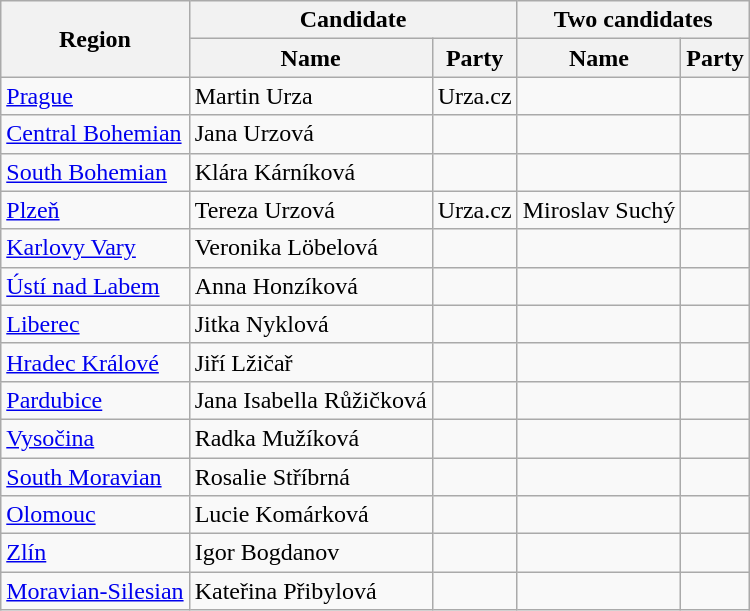<table class="wikitable">
<tr>
<th rowspan="2">Region</th>
<th colspan="2">Candidate</th>
<th colspan="2">Two candidates</th>
</tr>
<tr>
<th>Name</th>
<th>Party</th>
<th>Name</th>
<th>Party</th>
</tr>
<tr>
<td><a href='#'>Prague</a></td>
<td>Martin Urza</td>
<td>Urza.cz</td>
<td></td>
<td></td>
</tr>
<tr>
<td><a href='#'>Central Bohemian</a></td>
<td>Jana Urzová</td>
<td></td>
<td></td>
<td></td>
</tr>
<tr>
<td><a href='#'>South Bohemian</a></td>
<td>Klára Kárníková</td>
<td></td>
<td></td>
<td></td>
</tr>
<tr>
<td><a href='#'>Plzeň</a></td>
<td>Tereza Urzová</td>
<td>Urza.cz</td>
<td>Miroslav Suchý</td>
<td></td>
</tr>
<tr>
<td><a href='#'>Karlovy Vary</a></td>
<td>Veronika Löbelová</td>
<td></td>
<td></td>
<td></td>
</tr>
<tr>
<td><a href='#'>Ústí nad Labem</a></td>
<td>Anna Honzíková</td>
<td></td>
<td></td>
<td></td>
</tr>
<tr>
<td><a href='#'>Liberec</a></td>
<td>Jitka Nyklová</td>
<td></td>
<td></td>
<td></td>
</tr>
<tr>
<td><a href='#'>Hradec Králové</a></td>
<td>Jiří Lžičař</td>
<td></td>
<td></td>
<td></td>
</tr>
<tr>
<td><a href='#'>Pardubice</a></td>
<td>Jana Isabella Růžičková</td>
<td></td>
<td></td>
<td></td>
</tr>
<tr>
<td><a href='#'>Vysočina</a></td>
<td>Radka Mužíková</td>
<td></td>
<td></td>
<td></td>
</tr>
<tr>
<td><a href='#'>South Moravian</a></td>
<td>Rosalie Stříbrná</td>
<td></td>
<td></td>
<td></td>
</tr>
<tr>
<td><a href='#'>Olomouc</a></td>
<td>Lucie Komárková</td>
<td></td>
<td></td>
<td></td>
</tr>
<tr>
<td><a href='#'>Zlín</a></td>
<td>Igor Bogdanov</td>
<td></td>
<td></td>
<td></td>
</tr>
<tr>
<td><a href='#'>Moravian-Silesian</a></td>
<td>Kateřina Přibylová</td>
<td></td>
<td></td>
<td></td>
</tr>
</table>
